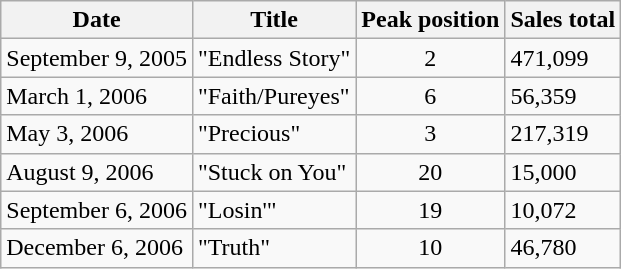<table class="wikitable">
<tr>
<th>Date</th>
<th>Title</th>
<th>Peak position</th>
<th>Sales total</th>
</tr>
<tr>
<td>September 9, 2005</td>
<td>"Endless Story"</td>
<td align="center">2</td>
<td>471,099</td>
</tr>
<tr>
<td>March 1, 2006</td>
<td>"Faith/Pureyes"</td>
<td align="center">6</td>
<td>56,359</td>
</tr>
<tr>
<td>May 3, 2006</td>
<td>"Precious"</td>
<td align="center">3</td>
<td>217,319</td>
</tr>
<tr>
<td>August 9, 2006</td>
<td>"Stuck on You"</td>
<td align="center">20</td>
<td>15,000</td>
</tr>
<tr>
<td>September 6, 2006</td>
<td>"Losin'"</td>
<td align="center">19</td>
<td>10,072</td>
</tr>
<tr>
<td>December 6, 2006</td>
<td>"Truth"</td>
<td align="center">10</td>
<td>46,780</td>
</tr>
</table>
